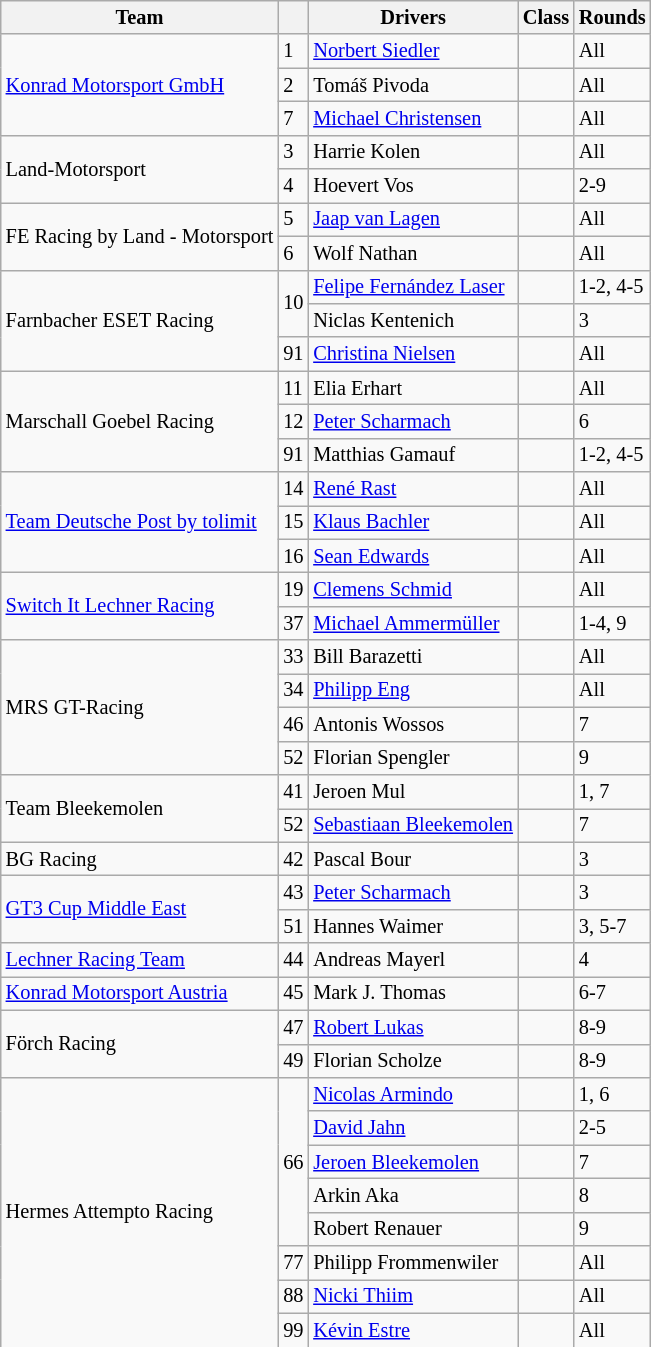<table class="wikitable" style="font-size: 85%;">
<tr>
<th>Team</th>
<th></th>
<th>Drivers</th>
<th>Class</th>
<th>Rounds</th>
</tr>
<tr>
<td rowspan=3> <a href='#'>Konrad Motorsport GmbH</a></td>
<td>1</td>
<td> <a href='#'>Norbert Siedler</a></td>
<td align=center></td>
<td>All</td>
</tr>
<tr>
<td>2</td>
<td> Tomáš Pivoda</td>
<td align=center></td>
<td>All</td>
</tr>
<tr>
<td>7</td>
<td> <a href='#'>Michael Christensen</a></td>
<td align=center></td>
<td>All</td>
</tr>
<tr>
<td rowspan=2> Land-Motorsport</td>
<td>3</td>
<td> Harrie Kolen</td>
<td align=center></td>
<td>All</td>
</tr>
<tr>
<td>4</td>
<td> Hoevert Vos</td>
<td align=center></td>
<td>2-9</td>
</tr>
<tr>
<td rowspan=2> FE Racing by Land - Motorsport</td>
<td>5</td>
<td> <a href='#'>Jaap van Lagen</a></td>
<td align=center></td>
<td>All</td>
</tr>
<tr>
<td>6</td>
<td> Wolf Nathan</td>
<td align=center></td>
<td>All</td>
</tr>
<tr>
<td rowspan=3> Farnbacher ESET Racing</td>
<td rowspan=2>10</td>
<td> <a href='#'>Felipe Fernández Laser</a></td>
<td align=center></td>
<td>1-2, 4-5</td>
</tr>
<tr>
<td> Niclas Kentenich</td>
<td align=center></td>
<td>3</td>
</tr>
<tr>
<td>91</td>
<td> <a href='#'>Christina Nielsen</a></td>
<td align=center></td>
<td>All</td>
</tr>
<tr>
<td rowspan=3> Marschall Goebel Racing</td>
<td>11</td>
<td> Elia Erhart</td>
<td align=center></td>
<td>All</td>
</tr>
<tr>
<td>12</td>
<td> <a href='#'>Peter Scharmach</a></td>
<td align=center></td>
<td>6</td>
</tr>
<tr>
<td>91</td>
<td> Matthias Gamauf</td>
<td align=center></td>
<td>1-2, 4-5</td>
</tr>
<tr>
<td rowspan=3> <a href='#'>Team Deutsche Post by tolimit</a></td>
<td>14</td>
<td> <a href='#'>René Rast</a></td>
<td align=center></td>
<td>All</td>
</tr>
<tr>
<td>15</td>
<td> <a href='#'>Klaus Bachler</a></td>
<td align=center></td>
<td>All</td>
</tr>
<tr>
<td>16</td>
<td> <a href='#'>Sean Edwards</a></td>
<td align=center></td>
<td>All</td>
</tr>
<tr>
<td rowspan=2> <a href='#'>Switch It Lechner Racing</a></td>
<td>19</td>
<td> <a href='#'>Clemens Schmid</a></td>
<td align=center></td>
<td>All</td>
</tr>
<tr>
<td>37</td>
<td> <a href='#'>Michael Ammermüller</a></td>
<td align=center></td>
<td>1-4, 9</td>
</tr>
<tr>
<td rowspan=4> MRS GT-Racing</td>
<td>33</td>
<td> Bill Barazetti</td>
<td align=center></td>
<td>All</td>
</tr>
<tr>
<td>34</td>
<td> <a href='#'>Philipp Eng</a></td>
<td align=center></td>
<td>All</td>
</tr>
<tr>
<td>46</td>
<td> Antonis Wossos</td>
<td align=center></td>
<td>7</td>
</tr>
<tr>
<td>52</td>
<td> Florian Spengler</td>
<td align=center></td>
<td>9</td>
</tr>
<tr>
<td rowspan=2> Team Bleekemolen</td>
<td>41</td>
<td> Jeroen Mul</td>
<td align=center></td>
<td>1, 7</td>
</tr>
<tr>
<td>52</td>
<td> <a href='#'>Sebastiaan Bleekemolen</a></td>
<td align=center></td>
<td>7</td>
</tr>
<tr>
<td> BG Racing</td>
<td>42</td>
<td> Pascal Bour</td>
<td align=center></td>
<td>3</td>
</tr>
<tr>
<td rowspan=2> <a href='#'>GT3 Cup Middle East</a></td>
<td>43</td>
<td> <a href='#'>Peter Scharmach</a></td>
<td align=center></td>
<td>3</td>
</tr>
<tr>
<td>51</td>
<td> Hannes Waimer</td>
<td align=center></td>
<td>3, 5-7</td>
</tr>
<tr>
<td> <a href='#'>Lechner Racing Team</a></td>
<td>44</td>
<td> Andreas Mayerl</td>
<td align=center></td>
<td>4</td>
</tr>
<tr>
<td> <a href='#'>Konrad Motorsport Austria</a></td>
<td>45</td>
<td> Mark J. Thomas</td>
<td align=center></td>
<td>6-7</td>
</tr>
<tr>
<td rowspan=2> Förch Racing</td>
<td>47</td>
<td> <a href='#'>Robert Lukas</a></td>
<td align=center></td>
<td>8-9</td>
</tr>
<tr>
<td>49</td>
<td> Florian Scholze</td>
<td align=center></td>
<td>8-9</td>
</tr>
<tr>
<td rowspan=8> Hermes Attempto Racing</td>
<td rowspan=5>66</td>
<td> <a href='#'>Nicolas Armindo</a></td>
<td align=center></td>
<td>1, 6</td>
</tr>
<tr>
<td> <a href='#'>David Jahn</a></td>
<td align=center></td>
<td>2-5</td>
</tr>
<tr>
<td> <a href='#'>Jeroen Bleekemolen</a></td>
<td align=center></td>
<td>7</td>
</tr>
<tr>
<td> Arkin Aka</td>
<td align=center></td>
<td>8</td>
</tr>
<tr>
<td> Robert Renauer</td>
<td align=center></td>
<td>9</td>
</tr>
<tr>
<td>77</td>
<td> Philipp Frommenwiler</td>
<td align=center></td>
<td>All</td>
</tr>
<tr>
<td>88</td>
<td> <a href='#'>Nicki Thiim</a></td>
<td align=center></td>
<td>All</td>
</tr>
<tr>
<td>99</td>
<td> <a href='#'>Kévin Estre</a></td>
<td align=center></td>
<td>All</td>
</tr>
</table>
